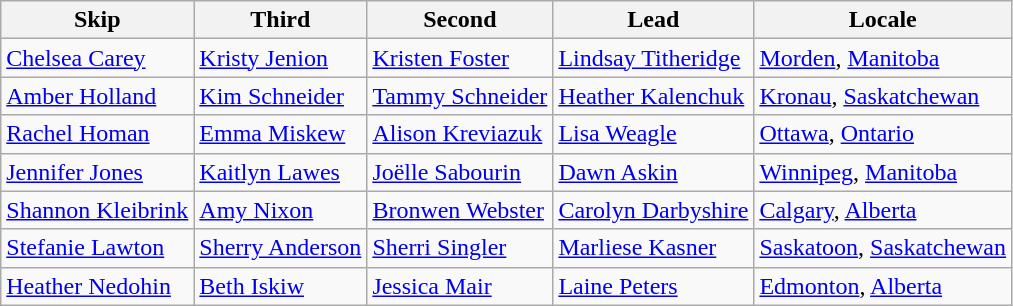<table class="wikitable">
<tr>
<th scope="col">Skip</th>
<th scope="col">Third</th>
<th scope="col">Second</th>
<th scope="col">Lead</th>
<th scope="col">Locale</th>
</tr>
<tr>
<td><a href='#'>Chelsea Carey</a></td>
<td><a href='#'>Kristy Jenion</a></td>
<td><a href='#'>Kristen Foster</a></td>
<td><a href='#'>Lindsay Titheridge</a></td>
<td> <a href='#'>Morden</a>, <a href='#'>Manitoba</a></td>
</tr>
<tr>
<td><a href='#'>Amber Holland</a></td>
<td><a href='#'>Kim Schneider</a></td>
<td><a href='#'>Tammy Schneider</a></td>
<td><a href='#'>Heather Kalenchuk</a></td>
<td> <a href='#'>Kronau</a>, <a href='#'>Saskatchewan</a></td>
</tr>
<tr>
<td><a href='#'>Rachel Homan</a></td>
<td><a href='#'>Emma Miskew</a></td>
<td><a href='#'>Alison Kreviazuk</a></td>
<td><a href='#'>Lisa Weagle</a></td>
<td> <a href='#'>Ottawa</a>, <a href='#'>Ontario</a></td>
</tr>
<tr>
<td><a href='#'>Jennifer Jones</a></td>
<td><a href='#'>Kaitlyn Lawes</a></td>
<td><a href='#'>Joëlle Sabourin</a></td>
<td><a href='#'>Dawn Askin</a></td>
<td> <a href='#'>Winnipeg</a>, <a href='#'>Manitoba</a></td>
</tr>
<tr>
<td><a href='#'>Shannon Kleibrink</a></td>
<td><a href='#'>Amy Nixon</a></td>
<td><a href='#'>Bronwen Webster</a></td>
<td><a href='#'>Carolyn Darbyshire</a></td>
<td> <a href='#'>Calgary</a>, <a href='#'>Alberta</a></td>
</tr>
<tr>
<td><a href='#'>Stefanie Lawton</a></td>
<td><a href='#'>Sherry Anderson</a></td>
<td><a href='#'>Sherri Singler</a></td>
<td><a href='#'>Marliese Kasner</a></td>
<td> <a href='#'>Saskatoon</a>, <a href='#'>Saskatchewan</a></td>
</tr>
<tr>
<td><a href='#'>Heather Nedohin</a></td>
<td><a href='#'>Beth Iskiw</a></td>
<td><a href='#'>Jessica Mair</a></td>
<td><a href='#'>Laine Peters</a></td>
<td> <a href='#'>Edmonton</a>, <a href='#'>Alberta</a></td>
</tr>
</table>
